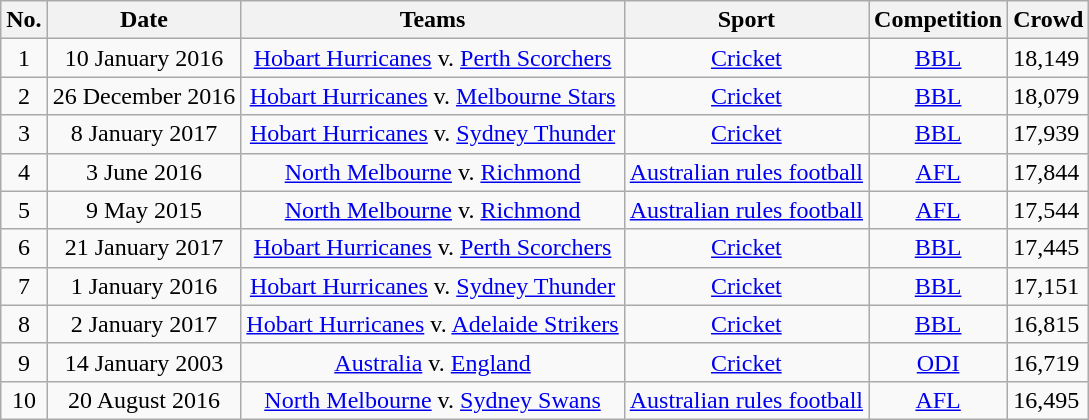<table class="wikitable sortable">
<tr>
<th>No.</th>
<th>Date</th>
<th>Teams</th>
<th>Sport</th>
<th>Competition</th>
<th>Crowd</th>
</tr>
<tr>
<td align=center>1</td>
<td align=center>10 January 2016</td>
<td align=center><a href='#'>Hobart Hurricanes</a> v. <a href='#'>Perth Scorchers</a></td>
<td align=center><a href='#'>Cricket</a></td>
<td align=center><a href='#'>BBL</a></td>
<td>18,149</td>
</tr>
<tr>
<td align=center>2</td>
<td align=center>26 December 2016</td>
<td align=center><a href='#'>Hobart Hurricanes</a> v. <a href='#'>Melbourne Stars</a></td>
<td align=center><a href='#'>Cricket</a></td>
<td align=center><a href='#'>BBL</a></td>
<td>18,079</td>
</tr>
<tr>
<td align="center">3</td>
<td align="center">8 January 2017</td>
<td align="center"><a href='#'>Hobart Hurricanes</a> v. <a href='#'>Sydney Thunder</a></td>
<td align="center"><a href='#'>Cricket</a></td>
<td align="center"><a href='#'>BBL</a></td>
<td>17,939</td>
</tr>
<tr>
<td align="center">4</td>
<td align="center">3 June 2016</td>
<td align="center"><a href='#'>North Melbourne</a> v. <a href='#'>Richmond</a></td>
<td align="center"><a href='#'>Australian rules football</a></td>
<td align="center"><a href='#'>AFL</a></td>
<td>17,844</td>
</tr>
<tr>
<td align="center">5</td>
<td align="center">9 May 2015</td>
<td align="center"><a href='#'>North Melbourne</a> v. <a href='#'>Richmond</a></td>
<td align="center"><a href='#'>Australian rules football</a></td>
<td align="center"><a href='#'>AFL</a></td>
<td>17,544</td>
</tr>
<tr>
<td align="center">6</td>
<td align="center">21 January 2017</td>
<td align="center"><a href='#'>Hobart Hurricanes</a> v. <a href='#'>Perth Scorchers</a></td>
<td align="center"><a href='#'>Cricket</a></td>
<td align="center"><a href='#'>BBL</a></td>
<td>17,445</td>
</tr>
<tr>
<td align=center>7</td>
<td align=center>1 January 2016</td>
<td align="center"><a href='#'>Hobart Hurricanes</a> v. <a href='#'>Sydney Thunder</a></td>
<td align="center"><a href='#'>Cricket</a></td>
<td align="center"><a href='#'>BBL</a></td>
<td>17,151</td>
</tr>
<tr>
<td align="center">8</td>
<td align="center">2 January 2017</td>
<td align="center"><a href='#'>Hobart Hurricanes</a> v. <a href='#'>Adelaide Strikers</a></td>
<td align="center"><a href='#'>Cricket</a></td>
<td align="center"><a href='#'>BBL</a></td>
<td>16,815</td>
</tr>
<tr>
<td align="center">9</td>
<td align="center">14 January 2003</td>
<td align="center"><a href='#'>Australia</a> v. <a href='#'>England</a></td>
<td align="center"><a href='#'>Cricket</a></td>
<td align="center"><a href='#'>ODI</a></td>
<td>16,719</td>
</tr>
<tr>
<td align="center">10</td>
<td align="center">20 August 2016</td>
<td align="center"><a href='#'>North Melbourne</a> v. <a href='#'>Sydney Swans</a></td>
<td align="center"><a href='#'>Australian rules football</a></td>
<td align="center"><a href='#'>AFL</a></td>
<td>16,495</td>
</tr>
</table>
